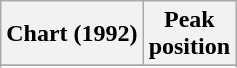<table class="wikitable sortable plainrowheaders" style="text-align:center">
<tr>
<th scope="col">Chart (1992)</th>
<th scope="col">Peak<br>position</th>
</tr>
<tr>
</tr>
<tr>
</tr>
</table>
